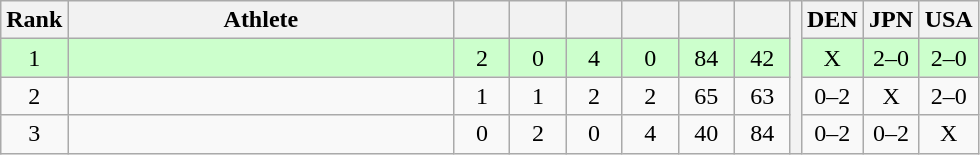<table class="wikitable" style="text-align:center">
<tr>
<th>Rank</th>
<th width=250>Athlete</th>
<th width=30></th>
<th width=30></th>
<th width=30></th>
<th width=30></th>
<th width=30></th>
<th width=30></th>
<th rowspan=4></th>
<th width=30>DEN</th>
<th width=30>JPN</th>
<th width=30>USA</th>
</tr>
<tr style="background-color:#ccffcc;">
<td>1</td>
<td align=left></td>
<td>2</td>
<td>0</td>
<td>4</td>
<td>0</td>
<td>84</td>
<td>42</td>
<td>X</td>
<td>2–0</td>
<td>2–0</td>
</tr>
<tr>
<td>2</td>
<td align=left></td>
<td>1</td>
<td>1</td>
<td>2</td>
<td>2</td>
<td>65</td>
<td>63</td>
<td>0–2</td>
<td>X</td>
<td>2–0</td>
</tr>
<tr>
<td>3</td>
<td align=left></td>
<td>0</td>
<td>2</td>
<td>0</td>
<td>4</td>
<td>40</td>
<td>84</td>
<td>0–2</td>
<td>0–2</td>
<td>X</td>
</tr>
</table>
